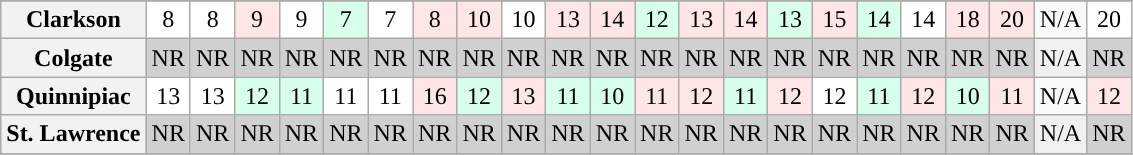<table class="wikitable sortable" style="text-align: center;">
<tr>
</tr>
<tr>
<th>Clarkson</th>
<td bgcolor=FFFFFF>8</td>
<td bgcolor=FFFFFF>8</td>
<td bgcolor=FFE6E6>9</td>
<td bgcolor=FFFFFF>9</td>
<td bgcolor=D8FFEB>7</td>
<td bgcolor=FFFFFF>7</td>
<td bgcolor=FFE6E6>8</td>
<td bgcolor=FFE6E6>10</td>
<td bgcolor=FFFFFF>10</td>
<td bgcolor=FFE6E6>13</td>
<td bgcolor=FFE6E6>14</td>
<td bgcolor=D8FFEB>12</td>
<td bgcolor=FFE6E6>13</td>
<td bgcolor=FFE6E6>14</td>
<td bgcolor=D8FFEB>13</td>
<td bgcolor=FFE6E6>15</td>
<td bgcolor=D8FFEB>14</td>
<td bgcolor=FFFFFF>14</td>
<td bgcolor=FFE6E6>18</td>
<td bgcolor=FFE6E6>20</td>
<td>N/A</td>
<td bgcolor=FFFFFF>20</td>
</tr>
<tr bgcolor=f0f0f0>
<th>Colgate</th>
<td bgcolor=d0d0d0>NR</td>
<td bgcolor=d0d0d0>NR</td>
<td bgcolor=d0d0d0>NR</td>
<td bgcolor=d0d0d0>NR</td>
<td bgcolor=d0d0d0>NR</td>
<td bgcolor=d0d0d0>NR</td>
<td bgcolor=d0d0d0>NR</td>
<td bgcolor=d0d0d0>NR</td>
<td bgcolor=d0d0d0>NR</td>
<td bgcolor=d0d0d0>NR</td>
<td bgcolor=d0d0d0>NR</td>
<td bgcolor=d0d0d0>NR</td>
<td bgcolor=d0d0d0>NR</td>
<td bgcolor=d0d0d0>NR</td>
<td bgcolor=d0d0d0>NR</td>
<td bgcolor=d0d0d0>NR</td>
<td bgcolor=d0d0d0>NR</td>
<td bgcolor=d0d0d0>NR</td>
<td bgcolor=d0d0d0>NR</td>
<td bgcolor=d0d0d0>NR</td>
<td>N/A</td>
<td bgcolor=d0d0d0>NR</td>
</tr>
<tr>
<th>Quinnipiac</th>
<td bgcolor=FFFFFF>13</td>
<td bgcolor=FFFFFF>13</td>
<td bgcolor=D8FFEB>12</td>
<td bgcolor=D8FFEB>11</td>
<td bgcolor=FFFFFF>11</td>
<td bgcolor=FFFFFF>11</td>
<td bgcolor=FFE6E6>16</td>
<td bgcolor=D8FFEB>12</td>
<td bgcolor=FFE6E6>13</td>
<td bgcolor=D8FFEB>11</td>
<td bgcolor=D8FFEB>10</td>
<td bgcolor=FFE6E6>11</td>
<td bgcolor=FFE6E6>12</td>
<td bgcolor=D8FFEB>11</td>
<td bgcolor=FFE6E6>12</td>
<td bgcolor=FFFFFF>12</td>
<td bgcolor=D8FFEB>11</td>
<td bgcolor=FFE6E6>12</td>
<td bgcolor=D8FFEB>10</td>
<td bgcolor=FFE6E6>11</td>
<td>N/A</td>
<td bgcolor=FFE6E6>12</td>
</tr>
<tr bgcolor=f0f0f0>
<th>St. Lawrence</th>
<td bgcolor=d0d0d0>NR</td>
<td bgcolor=d0d0d0>NR</td>
<td bgcolor=d0d0d0>NR</td>
<td bgcolor=d0d0d0>NR</td>
<td bgcolor=d0d0d0>NR</td>
<td bgcolor=d0d0d0>NR</td>
<td bgcolor=d0d0d0>NR</td>
<td bgcolor=d0d0d0>NR</td>
<td bgcolor=d0d0d0>NR</td>
<td bgcolor=d0d0d0>NR</td>
<td bgcolor=d0d0d0>NR</td>
<td bgcolor=d0d0d0>NR</td>
<td bgcolor=d0d0d0>NR</td>
<td bgcolor=d0d0d0>NR</td>
<td bgcolor=d0d0d0>NR</td>
<td bgcolor=d0d0d0>NR</td>
<td bgcolor=d0d0d0>NR</td>
<td bgcolor=d0d0d0>NR</td>
<td bgcolor=d0d0d0>NR</td>
<td bgcolor=d0d0d0>NR</td>
<td>N/A</td>
<td bgcolor=d0d0d0>NR</td>
</tr>
<tr>
</tr>
</table>
